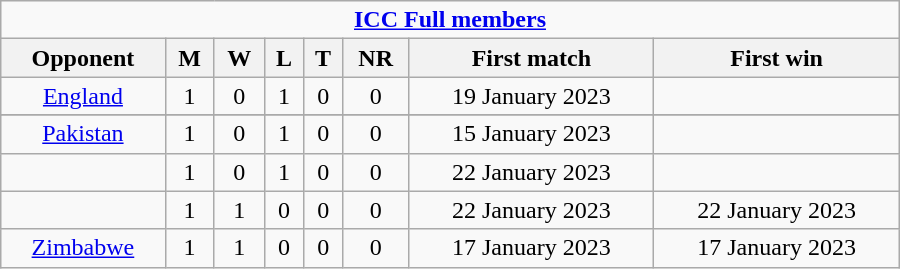<table class="wikitable" style="text-align: center; width: 600px">
<tr>
<td colspan="30" style="text-align: center;"><strong><a href='#'>ICC Full members</a></strong></td>
</tr>
<tr>
<th>Opponent</th>
<th>M</th>
<th>W</th>
<th>L</th>
<th>T</th>
<th>NR</th>
<th>First match</th>
<th>First win</th>
</tr>
<tr>
<td> <a href='#'>England</a></td>
<td>1</td>
<td>0</td>
<td>1</td>
<td>0</td>
<td>0</td>
<td>19 January 2023</td>
<td></td>
</tr>
<tr>
</tr>
<tr>
<td> <a href='#'>Pakistan</a></td>
<td>1</td>
<td>0</td>
<td>1</td>
<td>0</td>
<td>0</td>
<td>15 January 2023</td>
<td></td>
</tr>
<tr>
<td></td>
<td>1</td>
<td>0</td>
<td>1</td>
<td>0</td>
<td>0</td>
<td>22 January 2023</td>
<td></td>
</tr>
<tr>
<td></td>
<td>1</td>
<td>1</td>
<td>0</td>
<td>0</td>
<td>0</td>
<td>22 January 2023</td>
<td>22 January 2023</td>
</tr>
<tr>
<td> <a href='#'>Zimbabwe</a></td>
<td>1</td>
<td>1</td>
<td>0</td>
<td>0</td>
<td>0</td>
<td>17 January 2023</td>
<td>17 January 2023</td>
</tr>
</table>
